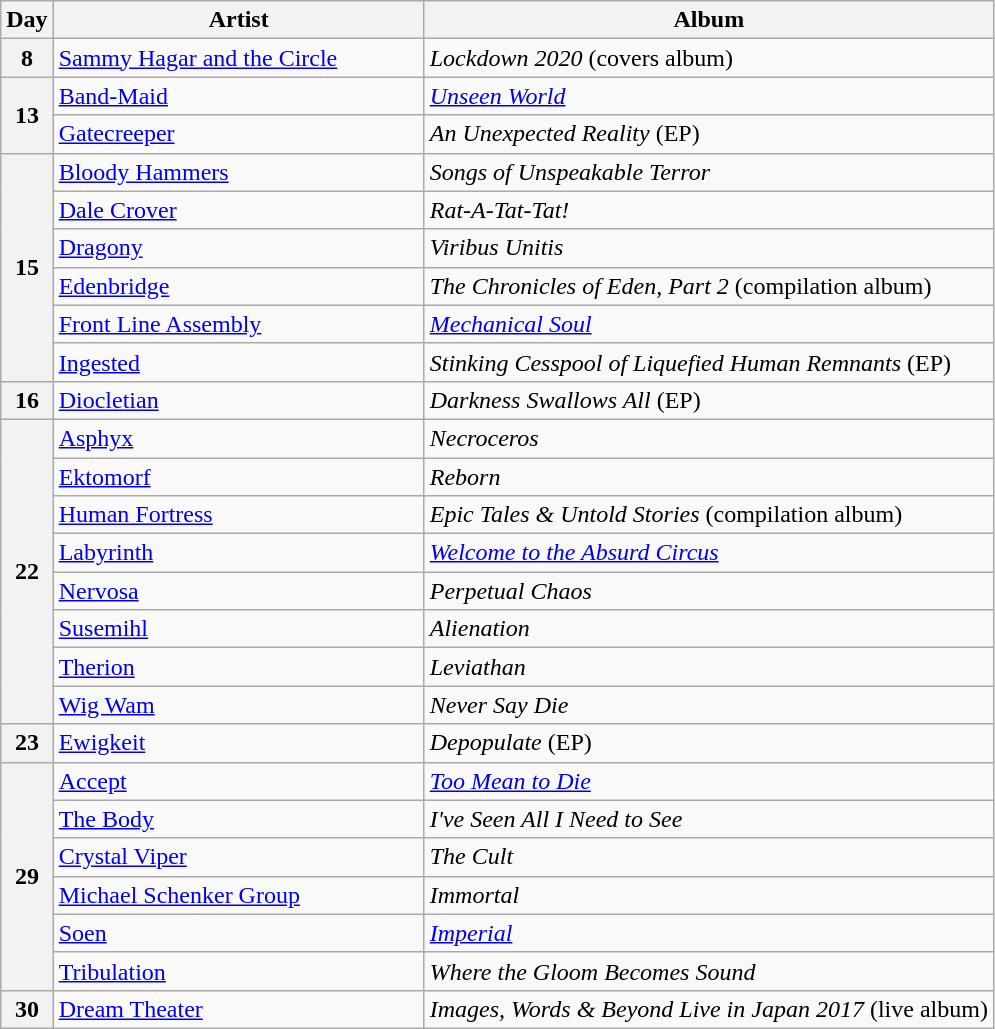<table class="wikitable" id="table_January">
<tr>
<th scope="col">Day</th>
<th scope="col" style="width:15em;">Artist</th>
<th scope="col">Album</th>
</tr>
<tr>
<th scope="row">8</th>
<td><a href='#'>Sammy Hagar and the Circle</a></td>
<td><em>Lockdown 2020</em> (covers album)</td>
</tr>
<tr>
<th scope="row" rowspan="2">13</th>
<td><a href='#'>Band-Maid</a></td>
<td><em><a href='#'>Unseen World</a></em></td>
</tr>
<tr>
<td><a href='#'>Gatecreeper</a></td>
<td><em>An Unexpected Reality</em> (EP)</td>
</tr>
<tr>
<th scope="row" rowspan="6">15</th>
<td><a href='#'>Bloody Hammers</a></td>
<td><em>Songs of Unspeakable Terror</em></td>
</tr>
<tr>
<td><a href='#'>Dale Crover</a></td>
<td><em>Rat-A-Tat-Tat!</em></td>
</tr>
<tr>
<td><a href='#'>Dragony</a></td>
<td><em>Viribus Unitis</em></td>
</tr>
<tr>
<td><a href='#'>Edenbridge</a></td>
<td><em>The Chronicles of Eden, Part 2</em> (compilation album)</td>
</tr>
<tr>
<td><a href='#'>Front Line Assembly</a></td>
<td><em><a href='#'>Mechanical Soul</a></em></td>
</tr>
<tr>
<td><a href='#'>Ingested</a></td>
<td><em>Stinking Cesspool of Liquefied Human Remnants</em> (EP)</td>
</tr>
<tr>
<th scope="row">16</th>
<td><a href='#'>Diocletian</a></td>
<td><em>Darkness Swallows All</em> (EP)</td>
</tr>
<tr>
<th scope="row" rowspan="8">22</th>
<td><a href='#'>Asphyx</a></td>
<td><em>Necroceros</em></td>
</tr>
<tr>
<td><a href='#'>Ektomorf</a></td>
<td><em>Reborn</em></td>
</tr>
<tr>
<td><a href='#'>Human Fortress</a></td>
<td><em>Epic Tales & Untold Stories</em> (compilation album)</td>
</tr>
<tr>
<td><a href='#'>Labyrinth</a></td>
<td><em><a href='#'>Welcome to the Absurd Circus</a></em></td>
</tr>
<tr>
<td><a href='#'>Nervosa</a></td>
<td><em>Perpetual Chaos</em></td>
</tr>
<tr>
<td><a href='#'>Susemihl</a></td>
<td><em>Alienation</em></td>
</tr>
<tr>
<td><a href='#'>Therion</a></td>
<td><em>Leviathan</em></td>
</tr>
<tr>
<td><a href='#'>Wig Wam</a></td>
<td><em>Never Say Die</em></td>
</tr>
<tr>
<th scope="row">23</th>
<td><a href='#'>Ewigkeit</a></td>
<td><em>Depopulate</em> (EP)</td>
</tr>
<tr>
<th scope="row" rowspan="6">29</th>
<td><a href='#'>Accept</a></td>
<td><em><a href='#'>Too Mean to Die</a></em></td>
</tr>
<tr>
<td><a href='#'>The Body</a></td>
<td><em>I've Seen All I Need to See</em></td>
</tr>
<tr>
<td><a href='#'>Crystal Viper</a></td>
<td><em>The Cult</em></td>
</tr>
<tr>
<td><a href='#'>Michael Schenker Group</a></td>
<td><em>Immortal</em></td>
</tr>
<tr>
<td><a href='#'>Soen</a></td>
<td><em><a href='#'>Imperial</a></em></td>
</tr>
<tr>
<td><a href='#'>Tribulation</a></td>
<td><em>Where the Gloom Becomes Sound</em></td>
</tr>
<tr>
<th scope="row">30</th>
<td><a href='#'>Dream Theater</a></td>
<td><em>Images, Words & Beyond Live in Japan 2017</em> (live album)</td>
</tr>
</table>
